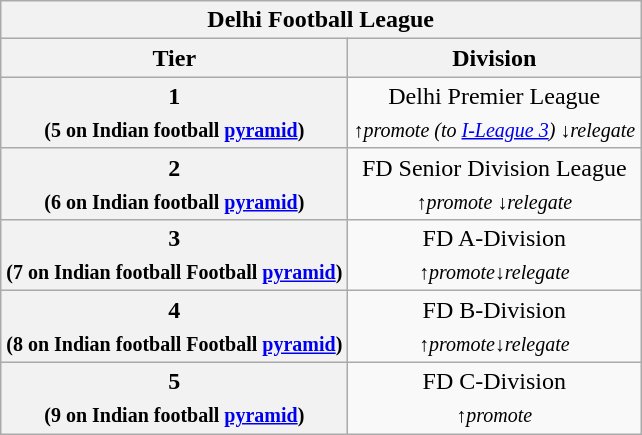<table class="wikitable" style="text-align:center;">
<tr>
<th colspan="2">Delhi Football League</th>
</tr>
<tr>
<th>Tier</th>
<th>Division</th>
</tr>
<tr>
<th>1<br><sub>(5 on Indian football <a href='#'>pyramid</a>)</sub></th>
<td>Delhi Premier League<br><em><sub>↑promote (to <a href='#'>I-League 3</a>) ↓relegate</sub></em></td>
</tr>
<tr>
<th>2<br><sub>(6 on Indian football <a href='#'>pyramid</a>)</sub></th>
<td>FD Senior Division League<br><em><sub>↑promote ↓relegate</sub></em></td>
</tr>
<tr>
<th>3<br><sub>(7 on Indian football Football <a href='#'>pyramid</a>)</sub></th>
<td>FD A-Division<br><em><sub>↑promote↓relegate</sub></em></td>
</tr>
<tr>
<th>4<br><sub>(8 on Indian football Football <a href='#'>pyramid</a>)</sub></th>
<td>FD B-Division<br><em><sub>↑promote↓relegate</sub></em></td>
</tr>
<tr>
<th>5<br><sub>(9 on Indian football <a href='#'>pyramid</a>)</sub></th>
<td>FD C-Division<br><em><sub>↑promote</sub></em></td>
</tr>
</table>
